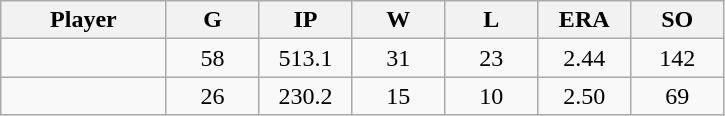<table class="wikitable sortable">
<tr>
<th bgcolor="#DDDDFF" width="16%">Player</th>
<th bgcolor="#DDDDFF" width="9%">G</th>
<th bgcolor="#DDDDFF" width="9%">IP</th>
<th bgcolor="#DDDDFF" width="9%">W</th>
<th bgcolor="#DDDDFF" width="9%">L</th>
<th bgcolor="#DDDDFF" width="9%">ERA</th>
<th bgcolor="#DDDDFF" width="9%">SO</th>
</tr>
<tr align="center">
<td></td>
<td>58</td>
<td>513.1</td>
<td>31</td>
<td>23</td>
<td>2.44</td>
<td>142</td>
</tr>
<tr align="center">
<td></td>
<td>26</td>
<td>230.2</td>
<td>15</td>
<td>10</td>
<td>2.50</td>
<td>69</td>
</tr>
</table>
